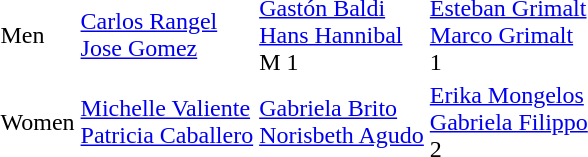<table>
<tr>
<td>Men</td>
<td><a href='#'>Carlos Rangel</a><br><a href='#'>Jose Gomez</a><br></td>
<td><a href='#'>Gastón Baldi</a><br><a href='#'>Hans Hannibal</a><br> M 1</td>
<td><a href='#'>Esteban Grimalt</a><br><a href='#'>Marco Grimalt</a><br> 1</td>
</tr>
<tr>
<td>Women</td>
<td><a href='#'>Michelle Valiente</a><br><a href='#'>Patricia Caballero</a><br></td>
<td><a href='#'>Gabriela Brito</a><br><a href='#'>Norisbeth Agudo</a><br></td>
<td><a href='#'>Erika Mongelos</a><br><a href='#'>Gabriela Filippo</a><br> 2</td>
</tr>
</table>
